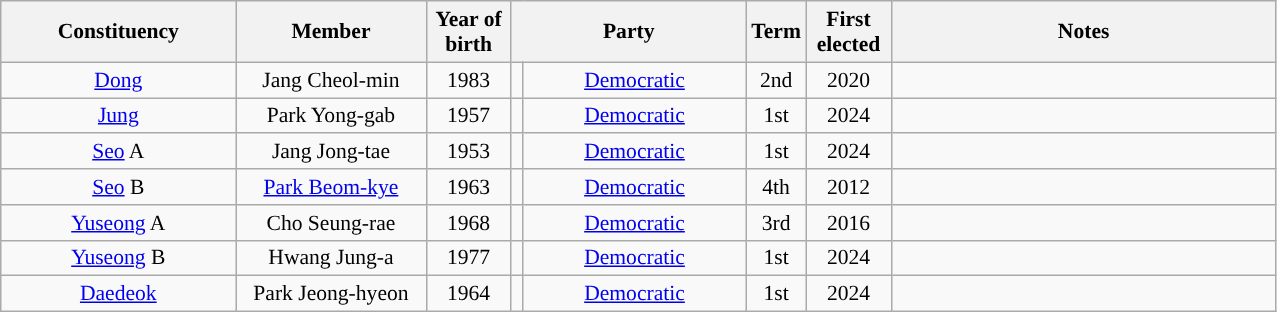<table class="wikitable sortable" style="font-size:90%; text-align:center">
<tr>
<th scope="col" style="width:150px;">Constituency</th>
<th scope="col" style="width:120px;">Member</th>
<th scope="col" style="width:50px;">Year of birth</th>
<th scope="col" style="width:150px;" colspan="2">Party</th>
<th scope="col" style="width:20px;">Term</th>
<th scope="col" style="width:50px;">First elected</th>
<th scope="col" style="width:250px;" class="unsortable">Notes</th>
</tr>
<tr>
<td><a href='#'>Dong</a></td>
<td>Jang Cheol-min</td>
<td>1983</td>
<td scope="row" width="1" style="background-color:"></td>
<td><a href='#'>Democratic</a></td>
<td>2nd</td>
<td>2020</td>
<td></td>
</tr>
<tr>
<td><a href='#'>Jung</a></td>
<td>Park Yong-gab</td>
<td>1957</td>
<td scope="row" style="background-color:"></td>
<td><a href='#'>Democratic</a></td>
<td>1st</td>
<td>2024</td>
<td></td>
</tr>
<tr>
<td><a href='#'>Seo</a> A</td>
<td>Jang Jong-tae</td>
<td>1953</td>
<td scope="row" style="background-color:"></td>
<td><a href='#'>Democratic</a></td>
<td>1st</td>
<td>2024</td>
<td></td>
</tr>
<tr>
<td><a href='#'>Seo</a> B</td>
<td><a href='#'>Park Beom-kye</a></td>
<td>1963</td>
<td scope="row" style="background-color:"></td>
<td><a href='#'>Democratic</a></td>
<td>4th</td>
<td>2012</td>
<td></td>
</tr>
<tr>
<td><a href='#'>Yuseong</a> A</td>
<td>Cho Seung-rae</td>
<td>1968</td>
<td scope="row" style="background-color:"></td>
<td><a href='#'>Democratic</a></td>
<td>3rd</td>
<td>2016</td>
<td></td>
</tr>
<tr>
<td><a href='#'>Yuseong</a> B</td>
<td>Hwang Jung-a</td>
<td>1977</td>
<td scope="row" style="background-color:"></td>
<td><a href='#'>Democratic</a></td>
<td>1st</td>
<td>2024</td>
<td></td>
</tr>
<tr>
<td><a href='#'>Daedeok</a></td>
<td>Park Jeong-hyeon</td>
<td>1964</td>
<td scope="row" style="background-color:"></td>
<td><a href='#'>Democratic</a></td>
<td>1st</td>
<td>2024</td>
<td></td>
</tr>
</table>
